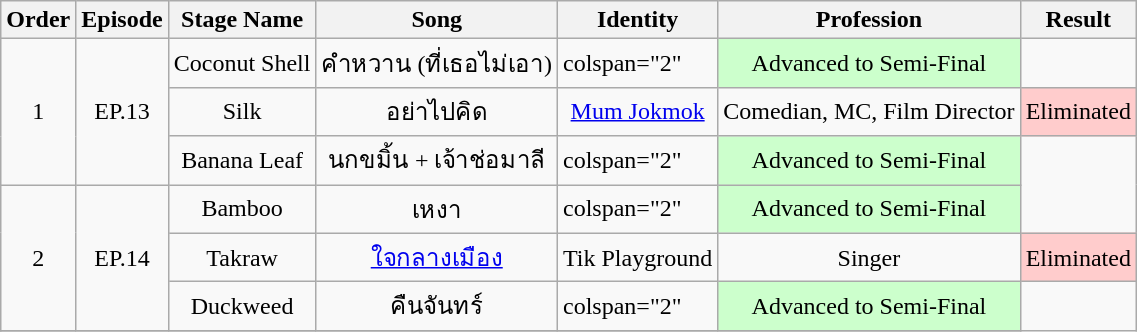<table class="wikitable">
<tr>
<th>Order</th>
<th>Episode</th>
<th>Stage Name</th>
<th>Song</th>
<th>Identity</th>
<th>Profession</th>
<th>Result</th>
</tr>
<tr>
<td rowspan="3" style="text-align:center;">1</td>
<td rowspan="3" align="center">EP.13</td>
<td style="text-align:center;">Coconut Shell</td>
<td style="text-align:center;">คำหวาน (ที่เธอไม่เอา)</td>
<td>colspan="2"  </td>
<td style="text-align:center; background:#ccffcc;">Advanced to Semi-Final</td>
</tr>
<tr>
<td style="text-align:center;">Silk</td>
<td style="text-align:center;">อย่าไปคิด</td>
<td style="text-align:center;"><a href='#'>Mum Jokmok</a></td>
<td style="text-align:center;">Comedian, MC, Film Director</td>
<td style="text-align:center; background:#ffcccc;">Eliminated</td>
</tr>
<tr>
<td style="text-align:center;">Banana Leaf</td>
<td style="text-align:center;">นกขมิ้น + เจ้าช่อมาลี</td>
<td>colspan="2"  </td>
<td style="text-align:center; background:#ccffcc;">Advanced to Semi-Final</td>
</tr>
<tr>
<td rowspan="3" style="text-align:center;">2</td>
<td rowspan="3" align="center">EP.14</td>
<td style="text-align:center;">Bamboo</td>
<td style="text-align:center;">เหงา</td>
<td>colspan="2"  </td>
<td style="text-align:center; background:#ccffcc;">Advanced to Semi-Final</td>
</tr>
<tr>
<td style="text-align:center;">Takraw</td>
<td style="text-align:center;"><a href='#'>ใจกลางเมือง</a></td>
<td style="text-align:center;">Tik Playground</td>
<td style="text-align:center;">Singer</td>
<td style="text-align:center; background:#ffcccc;">Eliminated</td>
</tr>
<tr>
<td style="text-align:center;">Duckweed</td>
<td style="text-align:center;">คืนจันทร์</td>
<td>colspan="2"  </td>
<td style="text-align:center; background:#ccffcc;">Advanced to Semi-Final</td>
</tr>
<tr>
</tr>
</table>
